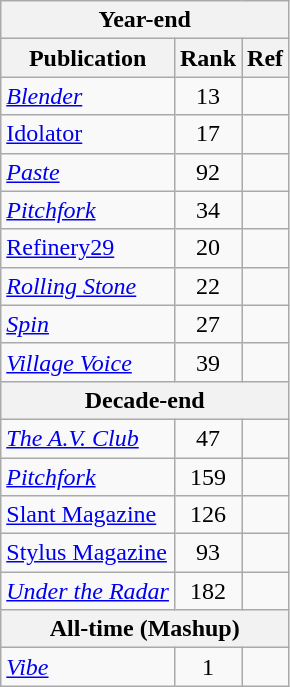<table class="wikitable">
<tr>
<th colspan=3>Year-end</th>
</tr>
<tr>
<th>Publication</th>
<th>Rank</th>
<th>Ref</th>
</tr>
<tr>
<td><em><a href='#'>Blender</a></em></td>
<td align=center>13</td>
<td align=center></td>
</tr>
<tr>
<td><a href='#'>Idolator</a></td>
<td align=center>17</td>
<td align=center></td>
</tr>
<tr>
<td><em><a href='#'>Paste</a></em></td>
<td align=center>92</td>
<td align=center></td>
</tr>
<tr>
<td><em><a href='#'>Pitchfork</a></em></td>
<td align=center>34</td>
<td align=center></td>
</tr>
<tr>
<td><a href='#'>Refinery29</a></td>
<td align=center>20</td>
<td align=center></td>
</tr>
<tr>
<td><em><a href='#'>Rolling Stone</a></em></td>
<td align=center>22</td>
<td align=center></td>
</tr>
<tr>
<td><em><a href='#'>Spin</a></em></td>
<td align=center>27</td>
<td align=center></td>
</tr>
<tr>
<td><em><a href='#'>Village Voice</a></em></td>
<td align=center>39</td>
<td align=center></td>
</tr>
<tr>
<th colspan=3>Decade-end</th>
</tr>
<tr>
<td><em><a href='#'>The A.V. Club</a></em></td>
<td align=center>47</td>
<td align=center></td>
</tr>
<tr>
<td><em><a href='#'>Pitchfork</a></em></td>
<td align=center>159</td>
<td align=center></td>
</tr>
<tr>
<td><a href='#'>Slant Magazine</a></td>
<td align=center>126</td>
<td align=center></td>
</tr>
<tr>
<td><a href='#'>Stylus Magazine</a></td>
<td align=center>93</td>
<td align=center></td>
</tr>
<tr>
<td><em><a href='#'>Under the Radar</a></em></td>
<td align=center>182</td>
<td align=center></td>
</tr>
<tr>
<th colspan=3>All-time (Mashup)</th>
</tr>
<tr>
<td><em><a href='#'>Vibe</a></em></td>
<td align=center>1</td>
<td align=center></td>
</tr>
</table>
